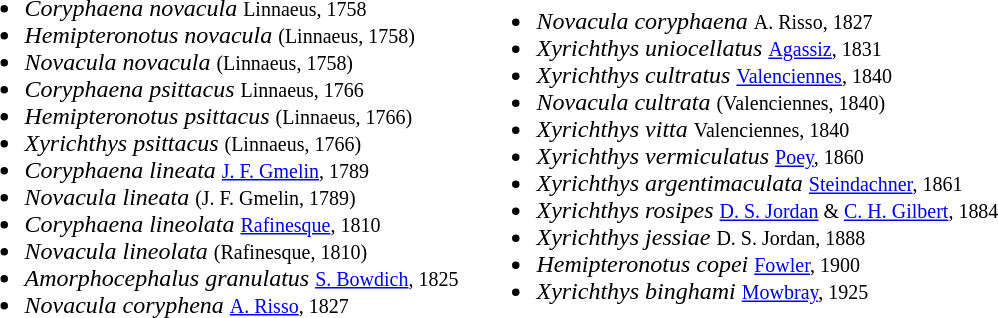<table border="0" cellpadding="05">
<tr>
<td><br><ul><li><em>Coryphaena novacula</em> <small>Linnaeus, 1758</small></li><li><em>Hemipteronotus novacula</em> <small>(Linnaeus, 1758)</small></li><li><em>Novacula novacula</em> <small>(Linnaeus, 1758)</small></li><li><em>Coryphaena psittacus</em> <small>Linnaeus, 1766</small></li><li><em>Hemipteronotus psittacus</em> <small>(Linnaeus, 1766)</small></li><li><em>Xyrichthys psittacus</em> <small>(Linnaeus, 1766)</small></li><li><em>Coryphaena lineata</em> <small><a href='#'>J. F. Gmelin</a>, 1789</small></li><li><em>Novacula lineata</em> <small>(J. F. Gmelin, 1789)</small></li><li><em>Coryphaena lineolata</em> <small><a href='#'>Rafinesque</a>, 1810</small></li><li><em>Novacula lineolata</em> <small>(Rafinesque, 1810)</small></li><li><em>Amorphocephalus granulatus</em> <small><a href='#'>S. Bowdich</a>, 1825</small></li><li><em>Novacula coryphena</em> <small><a href='#'>A. Risso</a>, 1827</small></li></ul></td>
<td><br><ul><li><em>Novacula coryphaena</em> <small>A. Risso, 1827</small></li><li><em>Xyrichthys uniocellatus</em> <small><a href='#'>Agassiz</a>, 1831</small></li><li><em>Xyrichthys cultratus</em> <small><a href='#'>Valenciennes</a>, 1840</small></li><li><em>Novacula cultrata</em> <small>(Valenciennes, 1840)</small></li><li><em>Xyrichthys vitta</em> <small>Valenciennes, 1840</small></li><li><em>Xyrichthys vermiculatus</em> <small><a href='#'>Poey</a>, 1860</small></li><li><em>Xyrichthys argentimaculata</em> <small><a href='#'>Steindachner</a>, 1861</small></li><li><em>Xyrichthys rosipes</em> <small><a href='#'>D. S. Jordan</a> & <a href='#'>C. H. Gilbert</a>, 1884</small></li><li><em>Xyrichthys jessiae</em> <small>D. S. Jordan, 1888</small></li><li><em>Hemipteronotus copei</em> <small><a href='#'>Fowler</a>, 1900</small></li><li><em>Xyrichthys binghami</em> <small><a href='#'>Mowbray</a>, 1925</small></li></ul></td>
</tr>
</table>
